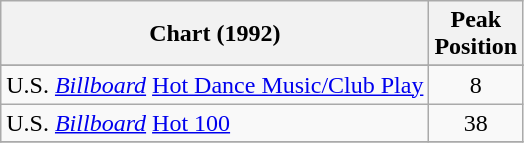<table class="wikitable sortable">
<tr>
<th>Chart (1992)</th>
<th>Peak<br>Position</th>
</tr>
<tr>
</tr>
<tr>
<td>U.S. <em><a href='#'>Billboard</a></em> <a href='#'>Hot Dance Music/Club Play</a></td>
<td style="text-align:center;">8</td>
</tr>
<tr>
<td>U.S. <a href='#'><em>Billboard</em></a> <a href='#'>Hot 100</a></td>
<td align="center">38</td>
</tr>
<tr>
</tr>
</table>
